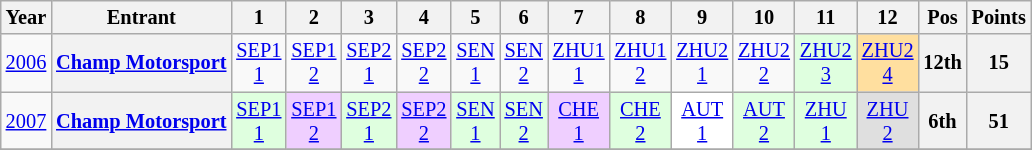<table class="wikitable" style="text-align:center; font-size:85%">
<tr>
<th>Year</th>
<th>Entrant</th>
<th>1</th>
<th>2</th>
<th>3</th>
<th>4</th>
<th>5</th>
<th>6</th>
<th>7</th>
<th>8</th>
<th>9</th>
<th>10</th>
<th>11</th>
<th>12</th>
<th>Pos</th>
<th>Points</th>
</tr>
<tr>
<td><a href='#'>2006</a></td>
<th nowrap><a href='#'>Champ Motorsport</a></th>
<td><a href='#'>SEP1<br>1</a></td>
<td><a href='#'>SEP1<br>2</a></td>
<td><a href='#'>SEP2<br>1</a></td>
<td><a href='#'>SEP2<br>2</a></td>
<td><a href='#'>SEN<br>1</a></td>
<td><a href='#'>SEN<br>2</a></td>
<td><a href='#'>ZHU1<br>1</a></td>
<td><a href='#'>ZHU1<br>2</a></td>
<td><a href='#'>ZHU2<br>1</a></td>
<td><a href='#'>ZHU2<br>2</a></td>
<td style="background:#DFFFDF;"><a href='#'>ZHU2<br>3</a><br></td>
<td style="background:#FFDF9F;"><a href='#'>ZHU2<br>4</a><br></td>
<th>12th</th>
<th>15</th>
</tr>
<tr>
<td><a href='#'>2007</a></td>
<th nowrap><a href='#'>Champ Motorsport</a></th>
<td style="background:#DFFFDF;"><a href='#'>SEP1<br>1</a><br></td>
<td style="background:#EFCFFF;"><a href='#'>SEP1<br>2</a><br></td>
<td style="background:#DFFFDF;"><a href='#'>SEP2<br>1</a><br></td>
<td style="background:#EFCFFF;"><a href='#'>SEP2<br>2</a><br></td>
<td style="background:#DFFFDF;"><a href='#'>SEN<br>1</a><br></td>
<td style="background:#DFFFDF;"><a href='#'>SEN<br>2</a><br></td>
<td style="background:#EFCFFF;"><a href='#'>CHE<br>1</a><br></td>
<td style="background:#DFFFDF;"><a href='#'>CHE<br>2</a><br></td>
<td style="background:#ffffff;"><a href='#'>AUT<br>1</a><br></td>
<td style="background:#DFFFDF;"><a href='#'>AUT<br>2</a><br></td>
<td style="background:#DFFFDF;"><a href='#'>ZHU<br>1</a><br></td>
<td style="background:#DFDFDF;"><a href='#'>ZHU<br>2</a><br></td>
<th>6th</th>
<th>51</th>
</tr>
<tr>
</tr>
</table>
